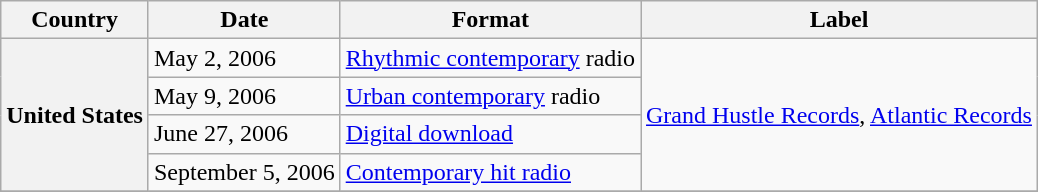<table class="wikitable plainrowheaders">
<tr>
<th scope="col">Country</th>
<th scope="col">Date</th>
<th scope="col">Format</th>
<th scope="col">Label</th>
</tr>
<tr>
<th scope="row" rowspan="4">United States</th>
<td>May 2, 2006</td>
<td><a href='#'>Rhythmic contemporary</a> radio</td>
<td rowspan="4"><a href='#'>Grand Hustle Records</a>, <a href='#'>Atlantic Records</a></td>
</tr>
<tr>
<td>May 9, 2006</td>
<td><a href='#'>Urban contemporary</a> radio</td>
</tr>
<tr>
<td>June 27, 2006</td>
<td><a href='#'>Digital download</a></td>
</tr>
<tr>
<td>September 5, 2006</td>
<td><a href='#'>Contemporary hit radio</a></td>
</tr>
<tr>
</tr>
</table>
